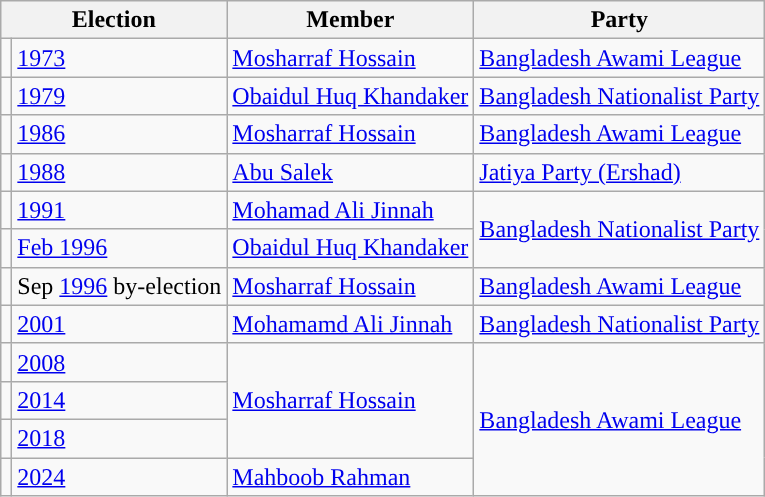<table class="wikitable">
<tr>
<th colspan="2">Election</th>
<th>Member</th>
<th>Party</th>
</tr>
<tr>
<td style="background-color:"></td>
<td><a href='#'>1973</a></td>
<td><a href='#'>Mosharraf Hossain</a></td>
<td><a href='#'>Bangladesh Awami League</a></td>
</tr>
<tr>
<td style="background-color:"></td>
<td><a href='#'>1979</a></td>
<td><a href='#'>Obaidul Huq Khandaker</a></td>
<td><a href='#'>Bangladesh Nationalist Party</a></td>
</tr>
<tr>
<td style="background-color:"></td>
<td><a href='#'>1986</a></td>
<td><a href='#'>Mosharraf Hossain</a></td>
<td><a href='#'>Bangladesh Awami League</a></td>
</tr>
<tr>
<td style="background-color:"></td>
<td><a href='#'>1988</a></td>
<td><a href='#'>Abu Salek</a></td>
<td><a href='#'>Jatiya Party (Ershad)</a></td>
</tr>
<tr>
<td style="background-color:"></td>
<td><a href='#'>1991</a></td>
<td><a href='#'>Mohamad Ali Jinnah</a></td>
<td rowspan="2"><a href='#'>Bangladesh Nationalist Party</a></td>
</tr>
<tr>
<td style="background-color:"></td>
<td><a href='#'>Feb 1996</a></td>
<td><a href='#'>Obaidul Huq Khandaker</a></td>
</tr>
<tr>
<td style="background-color:"></td>
<td>Sep <a href='#'>1996</a> by-election</td>
<td><a href='#'>Mosharraf Hossain</a></td>
<td><a href='#'>Bangladesh Awami League</a></td>
</tr>
<tr>
<td style="background-color:"></td>
<td><a href='#'>2001</a></td>
<td><a href='#'>Mohamamd Ali Jinnah</a></td>
<td><a href='#'>Bangladesh Nationalist Party</a></td>
</tr>
<tr>
<td style="background-color:"></td>
<td><a href='#'>2008</a></td>
<td rowspan="3"><a href='#'>Mosharraf Hossain</a></td>
<td rowspan="4"><a href='#'>Bangladesh Awami League</a></td>
</tr>
<tr>
<td style="background-color:"></td>
<td><a href='#'>2014</a></td>
</tr>
<tr>
<td style="background-color:"></td>
<td><a href='#'>2018</a></td>
</tr>
<tr>
<td style="background-color:"></td>
<td><a href='#'>2024</a></td>
<td><a href='#'>Mahboob Rahman</a></td>
</tr>
</table>
